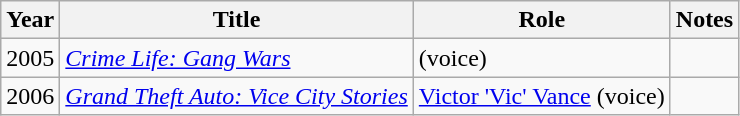<table class="wikitable">
<tr>
<th>Year</th>
<th>Title</th>
<th>Role</th>
<th>Notes</th>
</tr>
<tr>
<td>2005</td>
<td><em><a href='#'>Crime Life: Gang Wars</a></em></td>
<td>(voice)</td>
<td></td>
</tr>
<tr>
<td>2006</td>
<td><em><a href='#'>Grand Theft Auto: Vice City Stories</a></em></td>
<td><a href='#'>Victor 'Vic' Vance</a> (voice)</td>
<td></td>
</tr>
</table>
